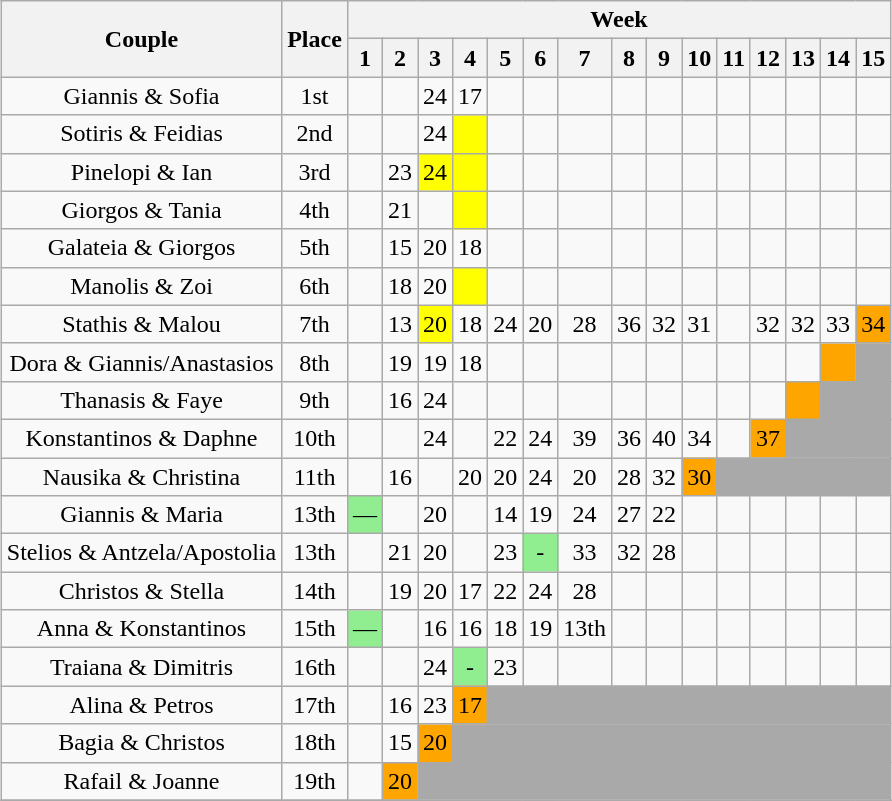<table class="wikitable sortable" style="margin: auto; text-align: center;">
<tr>
<th rowspan="2">Couple</th>
<th rowspan="2">Place</th>
<th colspan="15">Week</th>
</tr>
<tr>
<th>1</th>
<th>2</th>
<th>3</th>
<th>4</th>
<th>5</th>
<th>6</th>
<th>7</th>
<th>8</th>
<th>9</th>
<th>10</th>
<th>11</th>
<th>12</th>
<th>13</th>
<th>14</th>
<th>15</th>
</tr>
<tr>
<td>Giannis & Sofia</td>
<td>1st</td>
<td></td>
<td></td>
<td>24</td>
<td>17</td>
<td></td>
<td></td>
<td></td>
<td></td>
<td></td>
<td></td>
<td></td>
<td></td>
<td></td>
<td></td>
<td></td>
</tr>
<tr>
<td>Sotiris & Feidias</td>
<td>2nd</td>
<td></td>
<td></td>
<td>24</td>
<td style="background:yellow;"></td>
<td></td>
<td></td>
<td></td>
<td></td>
<td></td>
<td></td>
<td></td>
<td></td>
<td></td>
<td></td>
<td></td>
</tr>
<tr>
<td>Pinelopi & Ian</td>
<td>3rd</td>
<td></td>
<td>23</td>
<td style="background:yellow;">24</td>
<td style="background:yellow;"></td>
<td></td>
<td></td>
<td></td>
<td></td>
<td></td>
<td></td>
<td></td>
<td></td>
<td></td>
<td></td>
<td></td>
</tr>
<tr>
<td>Giorgos & Tania</td>
<td>4th</td>
<td></td>
<td>21</td>
<td></td>
<td style="background:yellow;"></td>
<td></td>
<td></td>
<td></td>
<td></td>
<td></td>
<td></td>
<td></td>
<td></td>
<td></td>
<td></td>
<td></td>
</tr>
<tr>
<td>Galateia & Giorgos</td>
<td>5th</td>
<td></td>
<td>15</td>
<td>20</td>
<td>18</td>
<td></td>
<td></td>
<td></td>
<td></td>
<td></td>
<td></td>
<td></td>
<td></td>
<td></td>
<td></td>
<td></td>
</tr>
<tr>
<td>Manolis & Zoi</td>
<td>6th</td>
<td></td>
<td>18</td>
<td>20</td>
<td style="background:yellow;"></td>
<td></td>
<td></td>
<td></td>
<td></td>
<td></td>
<td></td>
<td></td>
<td></td>
<td></td>
<td></td>
<td></td>
</tr>
<tr>
<td>Stathis & Malou</td>
<td>7th</td>
<td></td>
<td>13</td>
<td style="background:yellow;">20</td>
<td>18</td>
<td>24</td>
<td>20</td>
<td>28</td>
<td>36</td>
<td>32</td>
<td>31</td>
<td></td>
<td>32</td>
<td>32</td>
<td>33</td>
<td style="background:orange;">34</td>
</tr>
<tr>
<td>Dora & Giannis/Anastasios</td>
<td>8th</td>
<td></td>
<td>19</td>
<td>19</td>
<td>18</td>
<td></td>
<td></td>
<td></td>
<td></td>
<td></td>
<td></td>
<td></td>
<td></td>
<td></td>
<td style="background:orange;"></td>
<td style="background:darkgrey;" colspan="3"></td>
</tr>
<tr>
<td>Thanasis & Faye</td>
<td>9th</td>
<td></td>
<td>16</td>
<td>24</td>
<td></td>
<td></td>
<td></td>
<td></td>
<td></td>
<td></td>
<td></td>
<td></td>
<td></td>
<td style="background:orange;"></td>
<td style="background:darkgrey;" colspan="4"></td>
</tr>
<tr>
<td>Konstantinos & Daphne</td>
<td>10th</td>
<td></td>
<td></td>
<td>24</td>
<td></td>
<td>22</td>
<td>24</td>
<td>39</td>
<td>36</td>
<td>40</td>
<td>34</td>
<td></td>
<td style="background:orange;">37</td>
<td style="background:darkgrey;" colspan="5"></td>
</tr>
<tr>
<td>Nausika & Christina</td>
<td>11th</td>
<td></td>
<td>16</td>
<td></td>
<td>20</td>
<td>20</td>
<td>24</td>
<td>20</td>
<td>28</td>
<td>32</td>
<td style="background:orange;">30</td>
<td style="background:darkgrey;" colspan="7"></td>
</tr>
<tr>
<td>Giannis & Maria</td>
<td>13th</td>
<td bgcolor="lightgreen">—</td>
<td></td>
<td>20</td>
<td></td>
<td>14</td>
<td>19</td>
<td>24</td>
<td>27</td>
<td>22</td>
<td></td>
<td></td>
<td></td>
<td></td>
<td></td>
<td></td>
</tr>
<tr>
<td>Stelios & Antzela/Apostolia</td>
<td>13th</td>
<td></td>
<td>21</td>
<td>20</td>
<td></td>
<td>23</td>
<td bgcolor="lightgreen">-</td>
<td>33</td>
<td>32</td>
<td>28</td>
<td></td>
<td></td>
<td></td>
<td></td>
<td></td>
<td></td>
</tr>
<tr>
<td>Christos & Stella</td>
<td>14th</td>
<td></td>
<td>19</td>
<td>20</td>
<td>17</td>
<td>22</td>
<td>24</td>
<td>28</td>
<td></td>
<td></td>
<td></td>
<td></td>
<td></td>
<td></td>
<td></td>
<td></td>
</tr>
<tr>
<td>Anna & Konstantinos</td>
<td>15th</td>
<td bgcolor="lightgreen">—</td>
<td></td>
<td>16</td>
<td>16</td>
<td>18</td>
<td>19</td>
<td>13th</td>
<td></td>
<td></td>
<td></td>
<td></td>
<td></td>
<td></td>
<td></td>
<td></td>
</tr>
<tr>
<td>Traiana & Dimitris</td>
<td>16th</td>
<td></td>
<td></td>
<td>24</td>
<td bgcolor="lightgreen">-</td>
<td>23</td>
<td></td>
<td></td>
<td></td>
<td></td>
<td></td>
<td></td>
<td></td>
<td></td>
<td></td>
<td></td>
</tr>
<tr>
<td>Alina & Petros</td>
<td>17th</td>
<td></td>
<td>16</td>
<td>23</td>
<td style="background:orange;">17</td>
<td style="background:darkgrey;" colspan="13"></td>
</tr>
<tr>
<td>Bagia & Christos</td>
<td>18th</td>
<td></td>
<td>15</td>
<td style="background:orange;">20</td>
<td style="background:darkgrey;" colspan="14"></td>
</tr>
<tr>
<td>Rafail & Joanne</td>
<td>19th</td>
<td></td>
<td style="background:orange;">20</td>
<td style="background:darkgrey;" colspan="15"></td>
</tr>
<tr>
</tr>
</table>
